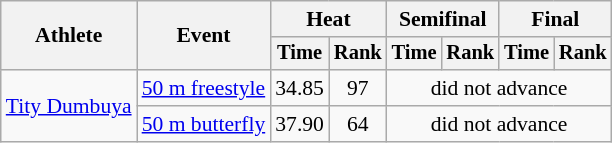<table class="wikitable" style="text-align:center; font-size:90%">
<tr>
<th rowspan="2">Athlete</th>
<th rowspan="2">Event</th>
<th colspan="2">Heat</th>
<th colspan="2">Semifinal</th>
<th colspan="2">Final</th>
</tr>
<tr style="font-size:95%">
<th>Time</th>
<th>Rank</th>
<th>Time</th>
<th>Rank</th>
<th>Time</th>
<th>Rank</th>
</tr>
<tr>
<td align=left rowspan=2><a href='#'>Tity Dumbuya</a></td>
<td align=left><a href='#'>50 m freestyle</a></td>
<td>34.85</td>
<td>97</td>
<td colspan=4>did not advance</td>
</tr>
<tr>
<td align=left><a href='#'>50 m butterfly</a></td>
<td>37.90</td>
<td>64</td>
<td colspan=4>did not advance</td>
</tr>
</table>
